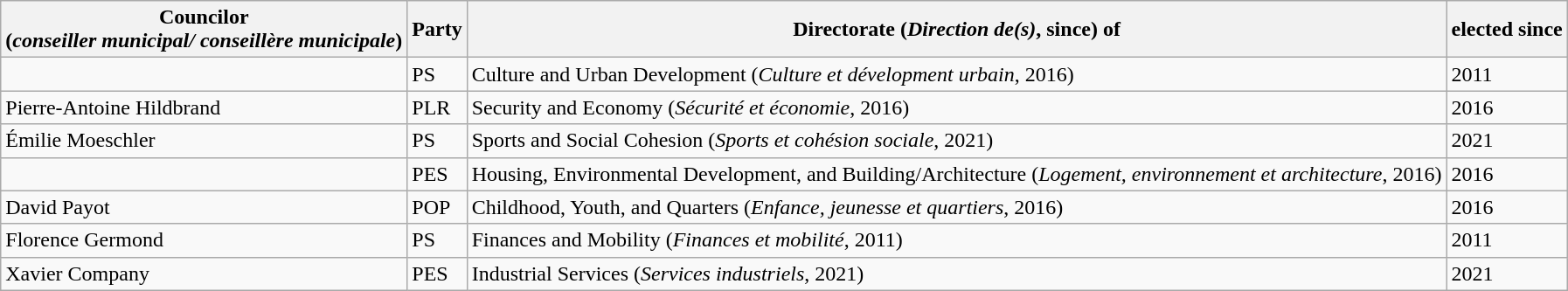<table class="wikitable">
<tr>
<th>Councilor<br>(<em>conseiller municipal/ conseillère municipale</em>)</th>
<th>Party</th>
<th>Directorate (<em>Direction de(s)</em>, since) of</th>
<th>elected since</th>
</tr>
<tr>
<td><strong></strong></td>
<td> PS</td>
<td>Culture and Urban Development (<em>Culture et dévelopment urbain</em>, 2016)</td>
<td>2011</td>
</tr>
<tr>
<td>Pierre-Antoine Hildbrand</td>
<td> PLR</td>
<td>Security and Economy (<em>Sécurité et économie</em>, 2016)</td>
<td>2016</td>
</tr>
<tr>
<td>Émilie Moeschler</td>
<td> PS</td>
<td>Sports and Social Cohesion (<em>Sports et cohésion sociale</em>, 2021)</td>
<td>2021</td>
</tr>
<tr>
<td></td>
<td> PES</td>
<td>Housing, Environmental Development, and Building/Architecture (<em>Logement, environnement et architecture</em>, 2016)</td>
<td>2016</td>
</tr>
<tr>
<td>David Payot</td>
<td> POP</td>
<td>Childhood, Youth, and Quarters (<em>Enfance, jeunesse et quartiers</em>, 2016)</td>
<td>2016</td>
</tr>
<tr>
<td>Florence Germond</td>
<td> PS</td>
<td>Finances and Mobility (<em>Finances et mobilité</em>, 2011)</td>
<td>2011</td>
</tr>
<tr>
<td>Xavier Company</td>
<td> PES</td>
<td>Industrial Services (<em>Services industriels</em>, 2021)</td>
<td>2021</td>
</tr>
</table>
